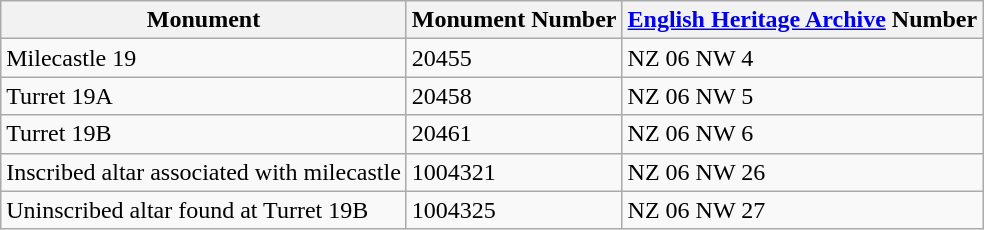<table class="wikitable">
<tr>
<th>Monument</th>
<th>Monument Number</th>
<th><a href='#'>English Heritage Archive</a> Number</th>
</tr>
<tr>
<td>Milecastle 19</td>
<td>20455</td>
<td>NZ 06 NW 4</td>
</tr>
<tr>
<td>Turret 19A</td>
<td>20458</td>
<td>NZ 06 NW 5</td>
</tr>
<tr>
<td>Turret 19B</td>
<td>20461</td>
<td>NZ 06 NW 6</td>
</tr>
<tr>
<td>Inscribed altar associated with milecastle</td>
<td>1004321</td>
<td>NZ 06 NW 26</td>
</tr>
<tr>
<td>Uninscribed altar found at Turret 19B</td>
<td>1004325</td>
<td>NZ 06 NW 27</td>
</tr>
</table>
